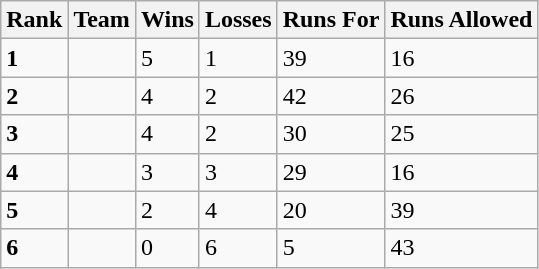<table class="wikitable">
<tr>
<th>Rank</th>
<th>Team</th>
<th>Wins</th>
<th>Losses</th>
<th>Runs For</th>
<th>Runs Allowed</th>
</tr>
<tr>
<td><strong>1</strong></td>
<td></td>
<td>5</td>
<td>1</td>
<td>39</td>
<td>16</td>
</tr>
<tr>
<td><strong>2</strong></td>
<td></td>
<td>4</td>
<td>2</td>
<td>42</td>
<td>26</td>
</tr>
<tr>
<td><strong>3</strong></td>
<td></td>
<td>4</td>
<td>2</td>
<td>30</td>
<td>25</td>
</tr>
<tr>
<td><strong>4</strong></td>
<td></td>
<td>3</td>
<td>3</td>
<td>29</td>
<td>16</td>
</tr>
<tr>
<td><strong>5</strong></td>
<td></td>
<td>2</td>
<td>4</td>
<td>20</td>
<td>39</td>
</tr>
<tr>
<td><strong>6</strong></td>
<td></td>
<td>0</td>
<td>6</td>
<td>5</td>
<td>43</td>
</tr>
</table>
